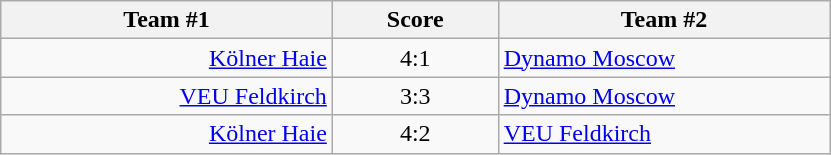<table class="wikitable" style="text-align: center;">
<tr>
<th width=22%>Team #1</th>
<th width=11%>Score</th>
<th width=22%>Team #2</th>
</tr>
<tr>
<td style="text-align: right;"><a href='#'>Kölner Haie</a> </td>
<td>4:1</td>
<td style="text-align: left;"> <a href='#'>Dynamo Moscow</a></td>
</tr>
<tr>
<td style="text-align: right;"><a href='#'>VEU Feldkirch</a> </td>
<td>3:3</td>
<td style="text-align: left;"> <a href='#'>Dynamo Moscow</a></td>
</tr>
<tr>
<td style="text-align: right;"><a href='#'>Kölner Haie</a> </td>
<td>4:2</td>
<td style="text-align: left;"> <a href='#'>VEU Feldkirch</a></td>
</tr>
</table>
